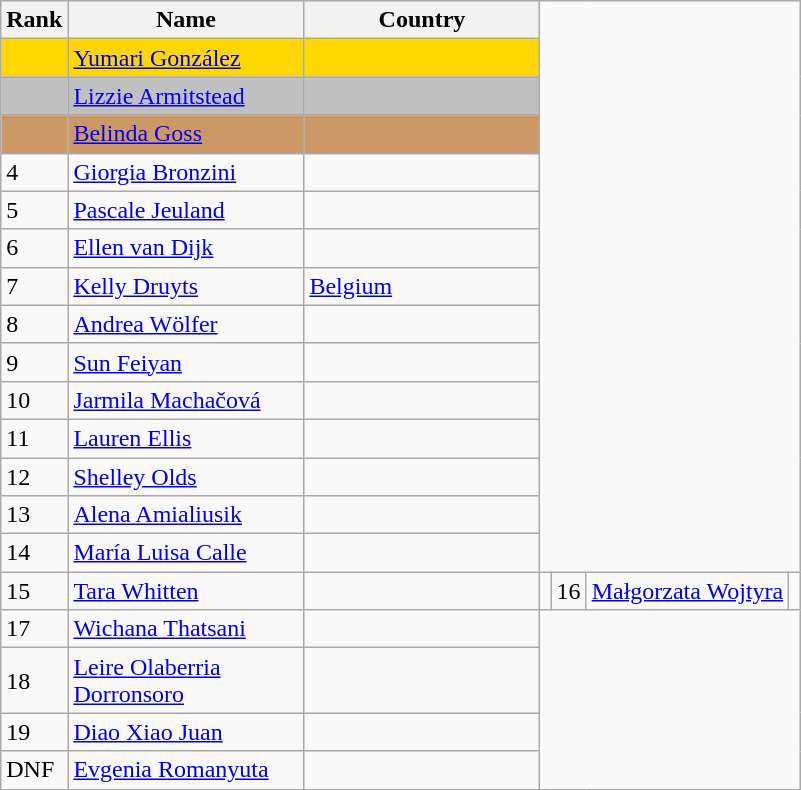<table class="wikitable">
<tr>
<th width=20>Rank</th>
<th width=150>Name</th>
<th width=150>Country</th>
</tr>
<tr bgcolor=gold>
<td></td>
<td><a href='#'>Yumari González</a></td>
<td></td>
</tr>
<tr bgcolor=silver>
<td></td>
<td><a href='#'>Lizzie Armitstead</a></td>
<td></td>
</tr>
<tr bgcolor=cc9966>
<td></td>
<td><a href='#'>Belinda Goss</a></td>
<td></td>
</tr>
<tr>
<td>4</td>
<td><a href='#'>Giorgia Bronzini</a></td>
<td></td>
</tr>
<tr>
<td>5</td>
<td><a href='#'>Pascale Jeuland</a></td>
<td></td>
</tr>
<tr>
<td>6</td>
<td><a href='#'>Ellen van Dijk</a></td>
<td></td>
</tr>
<tr>
<td>7</td>
<td><a href='#'>Kelly Druyts</a></td>
<td><a href='#'>Belgium</a></td>
</tr>
<tr>
<td>8</td>
<td><a href='#'>Andrea Wölfer</a></td>
<td></td>
</tr>
<tr>
<td>9</td>
<td><a href='#'>Sun Feiyan</a></td>
<td></td>
</tr>
<tr>
<td>10</td>
<td><a href='#'>Jarmila Machačová</a></td>
<td></td>
</tr>
<tr>
<td>11</td>
<td><a href='#'>Lauren Ellis</a></td>
<td></td>
</tr>
<tr>
<td>12</td>
<td><a href='#'>Shelley Olds</a></td>
<td></td>
</tr>
<tr>
<td>13</td>
<td><a href='#'>Alena Amialiusik</a></td>
<td></td>
</tr>
<tr>
<td>14</td>
<td><a href='#'>María Luisa Calle</a></td>
<td></td>
</tr>
<tr>
<td>15</td>
<td><a href='#'>Tara Whitten</a></td>
<td></td>
<td></td>
<td>16</td>
<td><a href='#'>Małgorzata Wojtyra</a></td>
<td></td>
</tr>
<tr>
<td>17</td>
<td><a href='#'>Wichana Thatsani</a></td>
<td></td>
</tr>
<tr>
<td>18</td>
<td><a href='#'>Leire Olaberria Dorronsoro</a></td>
<td></td>
</tr>
<tr>
<td>19</td>
<td><a href='#'>Diao Xiao Juan</a></td>
<td></td>
</tr>
<tr>
<td>DNF</td>
<td><a href='#'>Evgenia Romanyuta</a></td>
<td></td>
</tr>
<tr>
</tr>
</table>
